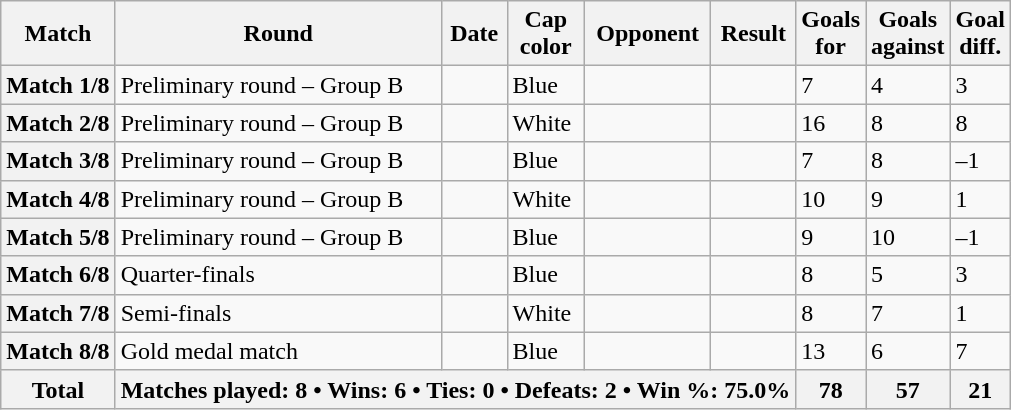<table class="wikitable sortable sticky-header defaultcenter col3right col4left col5left" style="font-size: 100%; margin-left: 1em;">
<tr>
<th scope="col">Match</th>
<th scope="col">Round</th>
<th scope="col">Date</th>
<th scope="col">Cap<br>color</th>
<th scope="col">Opponent</th>
<th scope="col">Result</th>
<th scope="col">Goals<br>for</th>
<th scope="col">Goals<br>against</th>
<th scope="col">Goal<br>diff.</th>
</tr>
<tr>
<th scope="row">Match 1/8</th>
<td>Preliminary round – Group B</td>
<td></td>
<td> Blue</td>
<td></td>
<td></td>
<td>7</td>
<td>4</td>
<td>3</td>
</tr>
<tr>
<th scope="row">Match 2/8</th>
<td>Preliminary round – Group B</td>
<td></td>
<td> White</td>
<td></td>
<td></td>
<td>16</td>
<td>8</td>
<td>8</td>
</tr>
<tr>
<th scope="row">Match 3/8</th>
<td>Preliminary round – Group B</td>
<td></td>
<td> Blue</td>
<td></td>
<td></td>
<td>7</td>
<td>8</td>
<td>–1</td>
</tr>
<tr>
<th scope="row">Match 4/8</th>
<td>Preliminary round – Group B</td>
<td></td>
<td> White</td>
<td></td>
<td></td>
<td>10</td>
<td>9</td>
<td>1</td>
</tr>
<tr>
<th scope="row">Match 5/8</th>
<td>Preliminary round – Group B</td>
<td></td>
<td> Blue</td>
<td data-sort-value="Yugoslavia, FR"></td>
<td></td>
<td>9</td>
<td>10</td>
<td>–1</td>
</tr>
<tr>
<th scope="row">Match 6/8</th>
<td>Quarter-finals</td>
<td></td>
<td> Blue</td>
<td></td>
<td></td>
<td>8</td>
<td>5</td>
<td>3</td>
</tr>
<tr>
<th scope="row">Match 7/8</th>
<td>Semi-finals</td>
<td></td>
<td> White</td>
<td data-sort-value="Yugoslavia, FR"></td>
<td></td>
<td>8</td>
<td>7</td>
<td>1</td>
</tr>
<tr>
<th scope="row">Match 8/8</th>
<td>Gold medal match</td>
<td></td>
<td> Blue</td>
<td></td>
<td></td>
<td>13</td>
<td>6</td>
<td>7</td>
</tr>
<tr class="sortbottom">
<th>Total</th>
<th colspan="5">Matches played: 8 • Wins: 6 • Ties: 0 • Defeats: 2 • Win %: 75.0%</th>
<th>78</th>
<th>57</th>
<th>21</th>
</tr>
</table>
